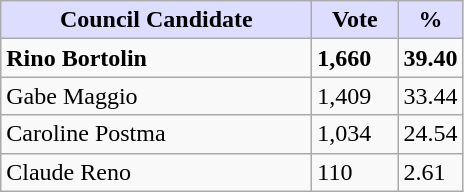<table class="wikitable sortable">
<tr>
<th style="background:#ddf; width:200px;">Council Candidate</th>
<th style="background:#ddf; width:50px;">Vote</th>
<th style="background:#ddf; width:30px;">%</th>
</tr>
<tr>
<td><strong>Rino Bortolin</strong></td>
<td><strong>1,660</strong></td>
<td><strong>39.40</strong></td>
</tr>
<tr>
<td>Gabe Maggio</td>
<td>1,409</td>
<td>33.44</td>
</tr>
<tr>
<td>Caroline Postma</td>
<td>1,034</td>
<td>24.54</td>
</tr>
<tr>
<td>Claude Reno</td>
<td>110</td>
<td>2.61</td>
</tr>
</table>
